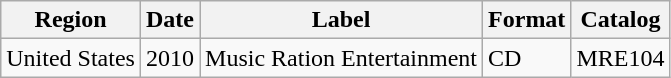<table class="wikitable">
<tr>
<th>Region</th>
<th>Date</th>
<th>Label</th>
<th>Format</th>
<th>Catalog</th>
</tr>
<tr>
<td>United States</td>
<td>2010</td>
<td>Music Ration Entertainment</td>
<td>CD</td>
<td>MRE104</td>
</tr>
</table>
